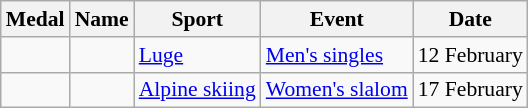<table class="wikitable sortable" style="font-size:90%">
<tr>
<th>Medal</th>
<th>Name</th>
<th>Sport</th>
<th>Event</th>
<th>Date</th>
</tr>
<tr>
<td></td>
<td></td>
<td><a href='#'>Luge</a></td>
<td><a href='#'>Men's singles</a></td>
<td>12 February</td>
</tr>
<tr>
<td></td>
<td></td>
<td><a href='#'>Alpine skiing</a></td>
<td><a href='#'>Women's slalom</a></td>
<td>17 February</td>
</tr>
</table>
